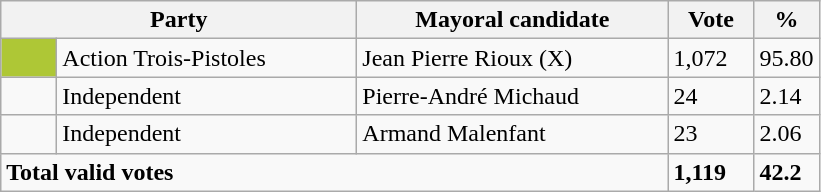<table class="wikitable">
<tr>
<th bgcolor="#DDDDFF" width="230px" colspan="2">Party</th>
<th bgcolor="#DDDDFF" width="200px">Mayoral candidate</th>
<th bgcolor="#DDDDFF" width="50px">Vote</th>
<th bgcolor="#DDDDFF" width="30px">%</th>
</tr>
<tr>
<td bgcolor="#AEC736" width="30px"> </td>
<td>Action Trois-Pistoles</td>
<td>Jean Pierre Rioux (X)</td>
<td>1,072</td>
<td>95.80</td>
</tr>
<tr>
<td> </td>
<td>Independent</td>
<td>Pierre-André Michaud</td>
<td>24</td>
<td>2.14</td>
</tr>
<tr>
<td> </td>
<td>Independent</td>
<td>Armand Malenfant</td>
<td>23</td>
<td>2.06</td>
</tr>
<tr>
<td colspan="3"><strong>Total valid votes</strong></td>
<td><strong>1,119</strong></td>
<td><strong>42.2</strong></td>
</tr>
</table>
